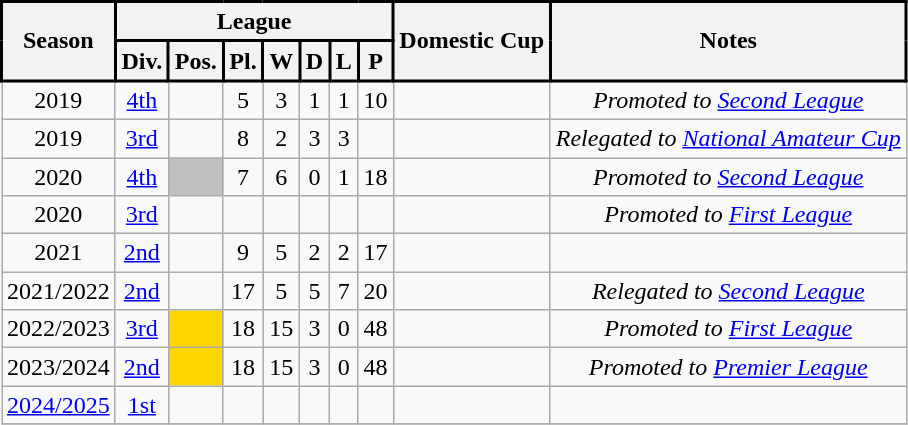<table class="wikitable">
<tr style="background:#d92121;">
<th rowspan="2" ! style="background:; color:; border:2px solid ;" scope="col">Season</th>
<th colspan="7" ! style="background:; color:; border:2px solid ;" scope="col">League</th>
<th rowspan="2" ! style="background:; color:; border:2px solid ;" scope="col">Domestic Cup</th>
<th rowspan="2" ! style="background:; color:; border:2px solid ;" scope="col">Notes</th>
</tr>
<tr>
<th style="background:; color:;border:2px solid ;" scope="col">Div.</th>
<th style="background:; color:;border:2px solid ;" scope="col">Pos.</th>
<th style="background:; color:;border:2px solid ;" scope="col">Pl.</th>
<th style="background:; color:;border:2px solid ;" scope="col">W</th>
<th style="background:; color:;border:2px solid ;" scope="col">D</th>
<th style="background:; color:;border:2px solid ;" scope="col">L</th>
<th style="background:; color:;border:2px solid ;" scope="col">P</th>
</tr>
<tr>
<td align=center>2019</td>
<td align=center><a href='#'>4th</a></td>
<td></td>
<td align=center>5</td>
<td align=center>3</td>
<td align=center>1</td>
<td align=center>1</td>
<td align=center>10</td>
<td align=center></td>
<td align=center><em>Promoted to <a href='#'>Second League</a></em></td>
</tr>
<tr>
<td align=center>2019</td>
<td align=center><a href='#'>3rd</a></td>
<td></td>
<td align=center>8</td>
<td align=center>2</td>
<td align=center>3</td>
<td align=center>3</td>
<td align=center></td>
<td align=center></td>
<td align=center><em>Relegated to <a href='#'>National Amateur Cup</a></em></td>
</tr>
<tr>
<td align=center>2020</td>
<td align=center><a href='#'>4th</a></td>
<td bgcolor="#C0C0C0"></td>
<td align=center>7</td>
<td align=center>6</td>
<td align=center>0</td>
<td align=center>1</td>
<td align=center>18</td>
<td align=center></td>
<td align=center><em>Promoted to <a href='#'>Second League</a></em></td>
</tr>
<tr>
<td align=center>2020</td>
<td align=center><a href='#'>3rd</a></td>
<td></td>
<td align=center></td>
<td align=center></td>
<td align=center></td>
<td align=center></td>
<td align=center></td>
<td align=center></td>
<td align=center><em>Promoted to <a href='#'>First League</a></em></td>
</tr>
<tr>
<td align=center>2021</td>
<td align=center><a href='#'>2nd</a></td>
<td></td>
<td align=center>9</td>
<td align=center>5</td>
<td align=center>2</td>
<td align=center>2</td>
<td align=center>17</td>
<td align=center></td>
<td align=center></td>
</tr>
<tr>
<td align=center>2021/2022</td>
<td align=center><a href='#'>2nd</a></td>
<td></td>
<td align=center>17</td>
<td align=center>5</td>
<td align=center>5</td>
<td align=center>7</td>
<td align=center>20</td>
<td align=center></td>
<td align=center><em>Relegated to <a href='#'>Second League</a></em></td>
</tr>
<tr>
<td align=center>2022/2023</td>
<td align=center><a href='#'>3rd</a></td>
<td bgcolor="#FFD700"></td>
<td align=center>18</td>
<td align=center>15</td>
<td align=center>3</td>
<td align=center>0</td>
<td align=center>48</td>
<td align=center></td>
<td align=center><em>Promoted to <a href='#'>First League</a></em></td>
</tr>
<tr>
<td align=center>2023/2024</td>
<td align=center><a href='#'>2nd</a></td>
<td bgcolor="#FFD700"></td>
<td align=center>18</td>
<td align=center>15</td>
<td align=center>3</td>
<td align=center>0</td>
<td align=center>48</td>
<td align=center></td>
<td align=center><em>Promoted to <a href='#'>Premier League</a></em></td>
</tr>
<tr>
<td align=center><a href='#'>2024/2025</a></td>
<td align=center><a href='#'>1st</a></td>
<td></td>
<td align=center></td>
<td align=center></td>
<td align=center></td>
<td align=center></td>
<td align=center></td>
<td align=center></td>
<td align=center></td>
</tr>
<tr>
</tr>
</table>
